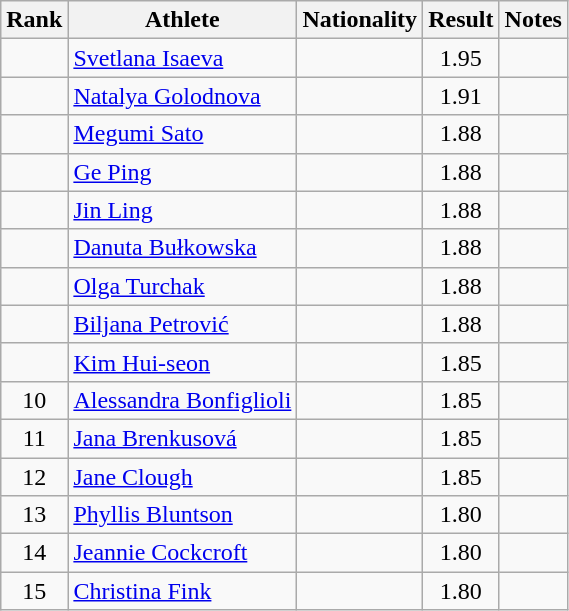<table class="wikitable sortable" style="text-align:center">
<tr>
<th>Rank</th>
<th>Athlete</th>
<th>Nationality</th>
<th>Result</th>
<th>Notes</th>
</tr>
<tr>
<td></td>
<td align=left><a href='#'>Svetlana Isaeva</a></td>
<td align=left></td>
<td>1.95</td>
<td></td>
</tr>
<tr>
<td></td>
<td align=left><a href='#'>Natalya Golodnova</a></td>
<td align=left></td>
<td>1.91</td>
<td></td>
</tr>
<tr>
<td></td>
<td align=left><a href='#'>Megumi Sato</a></td>
<td align=left></td>
<td>1.88</td>
<td></td>
</tr>
<tr>
<td></td>
<td align=left><a href='#'>Ge Ping</a></td>
<td align=left></td>
<td>1.88</td>
<td></td>
</tr>
<tr>
<td></td>
<td align=left><a href='#'>Jin Ling</a></td>
<td align=left></td>
<td>1.88</td>
<td></td>
</tr>
<tr>
<td></td>
<td align=left><a href='#'>Danuta Bułkowska</a></td>
<td align=left></td>
<td>1.88</td>
<td></td>
</tr>
<tr>
<td></td>
<td align=left><a href='#'>Olga Turchak</a></td>
<td align=left></td>
<td>1.88</td>
<td></td>
</tr>
<tr>
<td></td>
<td align=left><a href='#'>Biljana Petrović</a></td>
<td align=left></td>
<td>1.88</td>
<td></td>
</tr>
<tr>
<td></td>
<td align=left><a href='#'>Kim Hui-seon</a></td>
<td align=left></td>
<td>1.85</td>
<td></td>
</tr>
<tr>
<td>10</td>
<td align=left><a href='#'>Alessandra Bonfiglioli</a></td>
<td align=left></td>
<td>1.85</td>
<td></td>
</tr>
<tr>
<td>11</td>
<td align=left><a href='#'>Jana Brenkusová</a></td>
<td align=left></td>
<td>1.85</td>
<td></td>
</tr>
<tr>
<td>12</td>
<td align=left><a href='#'>Jane Clough</a></td>
<td align=left></td>
<td>1.85</td>
<td></td>
</tr>
<tr>
<td>13</td>
<td align=left><a href='#'>Phyllis Bluntson</a></td>
<td align=left></td>
<td>1.80</td>
<td></td>
</tr>
<tr>
<td>14</td>
<td align=left><a href='#'>Jeannie Cockcroft</a></td>
<td align=left></td>
<td>1.80</td>
<td></td>
</tr>
<tr>
<td>15</td>
<td align=left><a href='#'>Christina Fink</a></td>
<td align=left></td>
<td>1.80</td>
<td></td>
</tr>
</table>
